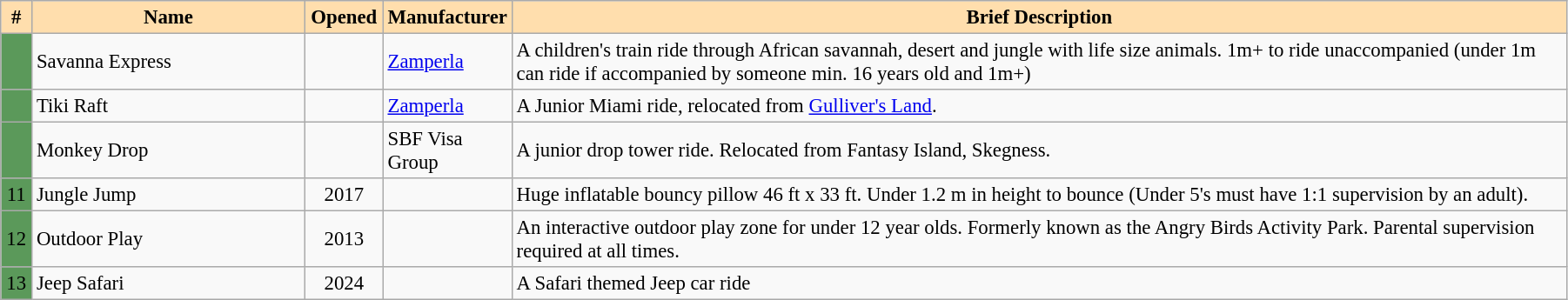<table class="wikitable" width="95%" border="1" style="font-size: 95%">
<tr>
<th style="background:#ffdead" width="2%">#</th>
<th style="background:#ffdead" width="18%">Name</th>
<th style="background:#ffdead" width="5%">Opened</th>
<th style="background:#ffdead" width="5%">Manufacturer</th>
<th style="background:#ffdead" width="70%">Brief Description</th>
</tr>
<tr>
<td bgcolor="5B995A" height="10px"></td>
<td>Savanna Express</td>
<td></td>
<td><a href='#'>Zamperla</a></td>
<td>A children's train ride through African savannah, desert and jungle with life size animals. 1m+ to ride unaccompanied (under 1m can ride if accompanied by someone min. 16 years old and 1m+)</td>
</tr>
<tr>
<td bgcolor="5B995A" height="10px"></td>
<td>Tiki Raft</td>
<td></td>
<td><a href='#'>Zamperla</a></td>
<td>A Junior Miami ride, relocated from <a href='#'>Gulliver's Land</a>.</td>
</tr>
<tr>
<td bgcolor="5B995A" height="10px"></td>
<td>Monkey Drop</td>
<td></td>
<td>SBF Visa Group</td>
<td>A junior drop tower ride. Relocated from Fantasy Island, Skegness.</td>
</tr>
<tr>
<td bgcolor="5B995A" height="10px" style="text-align: center;">11</td>
<td>Jungle Jump</td>
<td style="text-align: center;">2017</td>
<td></td>
<td>Huge inflatable bouncy pillow 46 ft x 33 ft. Under 1.2 m in height to bounce (Under 5's must have 1:1 supervision by an adult).</td>
</tr>
<tr>
<td bgcolor="5B995A" height="10px" style="text-align: center;">12</td>
<td>Outdoor Play</td>
<td style="text-align: center;">2013</td>
<td></td>
<td>An interactive outdoor play zone for under 12 year olds.  Formerly known as the Angry Birds Activity Park. Parental supervision required at all times.</td>
</tr>
<tr>
<td bgcolor="5B995A" height="10px" style="text-align: center;">13</td>
<td>Jeep Safari</td>
<td style="text-align: center;">2024</td>
<td></td>
<td>A Safari themed Jeep car ride</td>
</tr>
</table>
